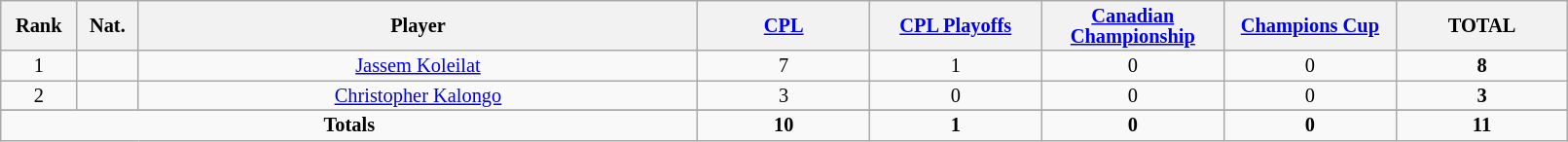<table class="wikitable sortable alternance" style="font-size:85%; text-align:center; line-height:14px; width:85%;">
<tr>
<th width=10>Rank</th>
<th width=10>Nat.</th>
<th scope="col" style="width:275px;">Player</th>
<th width=80><a href='#'>CPL</a></th>
<th width=80><a href='#'>CPL Playoffs</a></th>
<th width=80><a href='#'>Canadian Championship</a></th>
<th width=80><a href='#'>Champions Cup</a></th>
<th width=80>TOTAL</th>
</tr>
<tr>
<td>1</td>
<td></td>
<td><a href='#'>Jassem Koleilat</a></td>
<td>7</td>
<td>1</td>
<td>0</td>
<td>0</td>
<td><strong>8</strong></td>
</tr>
<tr>
<td>2</td>
<td></td>
<td><a href='#'>Christopher Kalongo</a></td>
<td>3</td>
<td>0</td>
<td>0</td>
<td>0</td>
<td><strong>3</strong></td>
</tr>
<tr>
</tr>
<tr class="sortbottom">
<td colspan="3"><strong>Totals</strong></td>
<td><strong>10</strong></td>
<td><strong>1</strong></td>
<td><strong>0</strong></td>
<td><strong>0</strong></td>
<td><strong>11</strong></td>
</tr>
</table>
